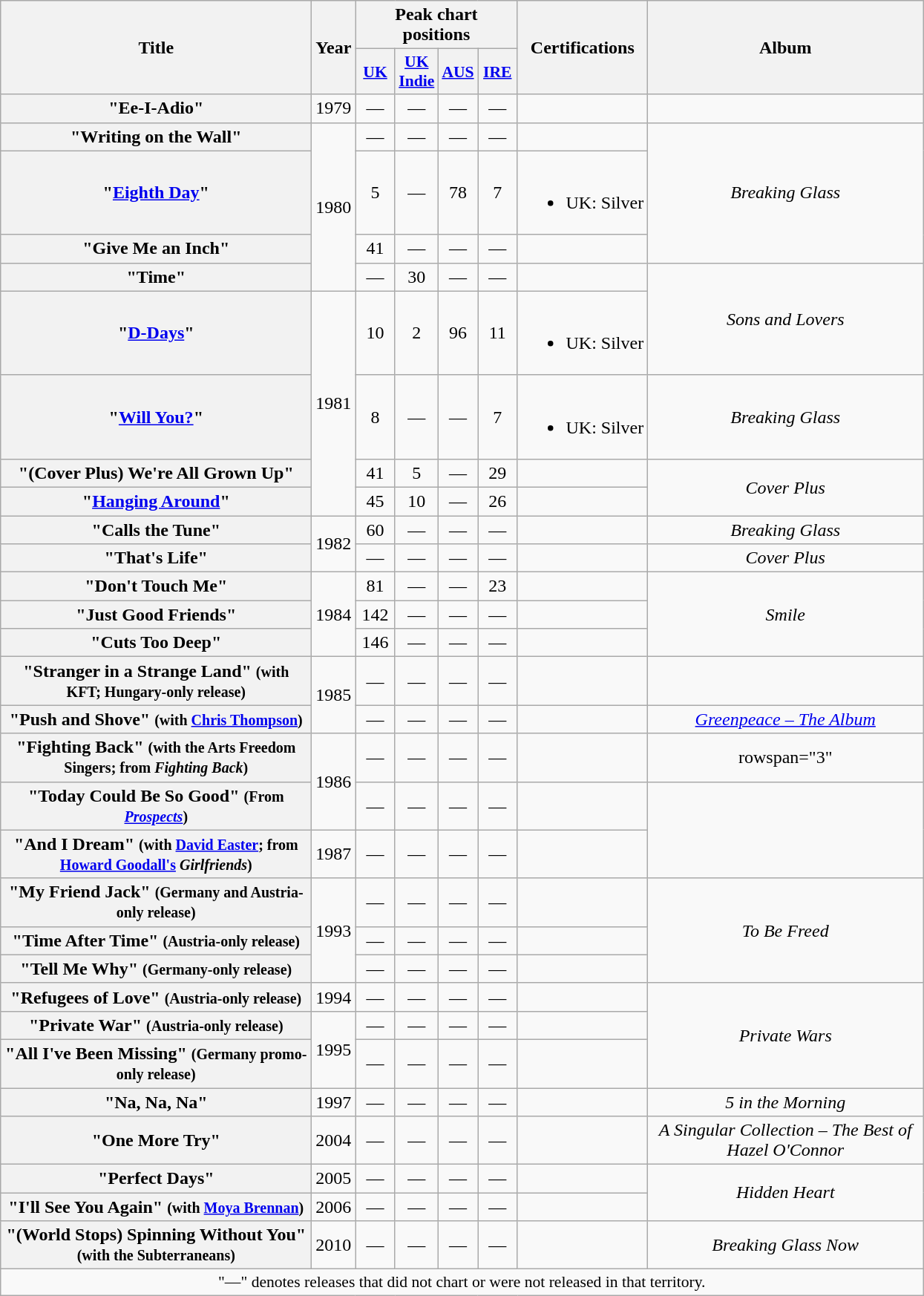<table class="wikitable plainrowheaders" style="text-align:center;">
<tr>
<th rowspan="2" scope="col" style="width:17em;">Title</th>
<th rowspan="2" scope="col" style="width:2em;">Year</th>
<th colspan="4">Peak chart positions</th>
<th rowspan="2">Certifications</th>
<th rowspan="2"  style="width:15em;">Album</th>
</tr>
<tr>
<th scope="col" style="width:2em;font-size:90%;"><a href='#'>UK</a><br></th>
<th scope="col" style="width:2em;font-size:90%;"><a href='#'>UK Indie</a><br></th>
<th scope="col" style="width:2em;font-size:90%;"><a href='#'>AUS</a><br></th>
<th scope="col" style="width:2em;font-size:90%;"><a href='#'>IRE</a><br></th>
</tr>
<tr>
<th scope="row">"Ee-I-Adio"</th>
<td>1979</td>
<td>—</td>
<td>—</td>
<td>—</td>
<td>—</td>
<td></td>
<td></td>
</tr>
<tr>
<th scope="row">"Writing on the Wall"</th>
<td rowspan="4">1980</td>
<td>—</td>
<td>—</td>
<td>—</td>
<td>—</td>
<td></td>
<td rowspan="3"><em>Breaking Glass</em></td>
</tr>
<tr>
<th scope="row">"<a href='#'>Eighth Day</a>"</th>
<td>5</td>
<td>—</td>
<td>78</td>
<td>7</td>
<td><br><ul><li>UK: Silver</li></ul></td>
</tr>
<tr>
<th scope="row">"Give Me an Inch"</th>
<td>41</td>
<td>—</td>
<td>—</td>
<td>—</td>
<td></td>
</tr>
<tr>
<th scope="row">"Time"</th>
<td>—</td>
<td>30</td>
<td>—</td>
<td>—</td>
<td></td>
<td rowspan="2"><em>Sons and Lovers</em></td>
</tr>
<tr>
<th scope="row">"<a href='#'>D-Days</a>"</th>
<td rowspan="4">1981</td>
<td>10</td>
<td>2</td>
<td>96</td>
<td>11</td>
<td><br><ul><li>UK: Silver</li></ul></td>
</tr>
<tr>
<th scope="row">"<a href='#'>Will You?</a>"</th>
<td>8</td>
<td>—</td>
<td>—</td>
<td>7</td>
<td><br><ul><li>UK: Silver</li></ul></td>
<td><em>Breaking Glass</em></td>
</tr>
<tr>
<th scope="row">"(Cover Plus) We're All Grown Up"</th>
<td>41</td>
<td>5</td>
<td>—</td>
<td>29</td>
<td></td>
<td rowspan="2"><em>Cover Plus</em></td>
</tr>
<tr>
<th scope="row">"<a href='#'>Hanging Around</a>"</th>
<td>45</td>
<td>10</td>
<td>—</td>
<td>26</td>
<td></td>
</tr>
<tr>
<th scope="row">"Calls the Tune"</th>
<td rowspan="2">1982</td>
<td>60</td>
<td>—</td>
<td>—</td>
<td>—</td>
<td></td>
<td><em>Breaking Glass</em></td>
</tr>
<tr>
<th scope="row">"That's Life"</th>
<td>—</td>
<td>—</td>
<td>—</td>
<td>—</td>
<td></td>
<td><em>Cover Plus</em></td>
</tr>
<tr>
<th scope="row">"Don't Touch Me"</th>
<td rowspan="3">1984</td>
<td>81</td>
<td>—</td>
<td>—</td>
<td>23</td>
<td></td>
<td rowspan="3"><em>Smile</em></td>
</tr>
<tr>
<th scope="row">"Just Good Friends"</th>
<td>142</td>
<td>—</td>
<td>—</td>
<td>—</td>
<td></td>
</tr>
<tr>
<th scope="row">"Cuts Too Deep"</th>
<td>146</td>
<td>—</td>
<td>—</td>
<td>—</td>
<td></td>
</tr>
<tr>
<th scope="row">"Stranger in a Strange Land" <small>(with KFT; Hungary-only release)</small></th>
<td rowspan="2">1985</td>
<td>—</td>
<td>—</td>
<td>—</td>
<td>—</td>
<td></td>
<td></td>
</tr>
<tr>
<th scope="row">"Push and Shove" <small>(with <a href='#'>Chris Thompson</a>)</small></th>
<td>—</td>
<td>—</td>
<td>—</td>
<td>—</td>
<td></td>
<td><em><a href='#'>Greenpeace – The Album</a></em></td>
</tr>
<tr>
<th scope="row">"Fighting Back" <small>(with the Arts Freedom Singers; from <em>Fighting Back</em>)</small></th>
<td rowspan="2">1986</td>
<td>—</td>
<td>—</td>
<td>—</td>
<td>—</td>
<td></td>
<td>rowspan="3" </td>
</tr>
<tr>
<th scope="row">"Today Could Be So Good" <small>(From <em><a href='#'>Prospects</a></em>)</small></th>
<td>—</td>
<td>—</td>
<td>—</td>
<td>—</td>
<td></td>
</tr>
<tr>
<th scope="row">"And I Dream" <small>(with <a href='#'>David Easter</a>; from <a href='#'>Howard Goodall's</a> <em>Girlfriends</em>)</small></th>
<td>1987</td>
<td>—</td>
<td>—</td>
<td>—</td>
<td>—</td>
<td></td>
</tr>
<tr>
<th scope="row">"My Friend Jack" <small>(Germany and Austria-only release)</small></th>
<td rowspan="3">1993</td>
<td>—</td>
<td>—</td>
<td>—</td>
<td>—</td>
<td></td>
<td rowspan="3"><em>To Be Freed</em></td>
</tr>
<tr>
<th scope="row">"Time After Time" <small>(Austria-only release)</small></th>
<td>—</td>
<td>—</td>
<td>—</td>
<td>—</td>
<td></td>
</tr>
<tr>
<th scope="row">"Tell Me Why" <small>(Germany-only release)</small></th>
<td>—</td>
<td>—</td>
<td>—</td>
<td>—</td>
<td></td>
</tr>
<tr>
<th scope="row">"Refugees of Love" <small>(Austria-only release)</small></th>
<td>1994</td>
<td>—</td>
<td>—</td>
<td>—</td>
<td>—</td>
<td></td>
<td rowspan="3"><em>Private Wars</em></td>
</tr>
<tr>
<th scope="row">"Private War" <small>(Austria-only release)</small></th>
<td rowspan="2">1995</td>
<td>—</td>
<td>—</td>
<td>—</td>
<td>—</td>
<td></td>
</tr>
<tr>
<th scope="row">"All I've Been Missing" <small>(Germany promo-only release)</small></th>
<td>—</td>
<td>—</td>
<td>—</td>
<td>—</td>
<td></td>
</tr>
<tr>
<th scope="row">"Na, Na, Na"</th>
<td>1997</td>
<td>—</td>
<td>—</td>
<td>—</td>
<td>—</td>
<td></td>
<td><em>5 in the Morning</em></td>
</tr>
<tr>
<th scope="row">"One More Try"</th>
<td>2004</td>
<td>—</td>
<td>—</td>
<td>—</td>
<td>—</td>
<td></td>
<td><em>A Singular Collection – The Best of Hazel O'Connor</em></td>
</tr>
<tr>
<th scope="row">"Perfect Days"</th>
<td>2005</td>
<td>—</td>
<td>—</td>
<td>—</td>
<td>—</td>
<td></td>
<td rowspan="2"><em>Hidden Heart</em></td>
</tr>
<tr>
<th scope="row">"I'll See You Again" <small>(with <a href='#'>Moya Brennan</a>)</small></th>
<td>2006</td>
<td>—</td>
<td>—</td>
<td>—</td>
<td>—</td>
<td></td>
</tr>
<tr>
<th scope="row">"(World Stops) Spinning Without You" <small>(with the Subterraneans)</small></th>
<td>2010</td>
<td>—</td>
<td>—</td>
<td>—</td>
<td>—</td>
<td></td>
<td><em>Breaking Glass Now</em></td>
</tr>
<tr>
<td colspan="8" style="font-size:90%">"—" denotes releases that did not chart or were not released in that territory.</td>
</tr>
</table>
